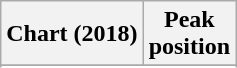<table class="wikitable sortable plainrowheaders" style="text-align:center">
<tr>
<th scope="col">Chart (2018)</th>
<th scope="col">Peak<br> position</th>
</tr>
<tr>
</tr>
<tr>
</tr>
<tr>
</tr>
<tr>
</tr>
</table>
